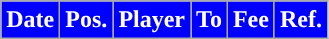<table class="wikitable plainrowheaders sortable">
<tr>
<th style="background:#0000FF; color:#FFFFFF; ">Date</th>
<th style="background:#0000FF; color:#FFFFFF; ">Pos.</th>
<th style="background:#0000FF; color:#FFFFFF; ">Player</th>
<th style="background:#0000FF; color:#FFFFFF; ">To</th>
<th style="background:#0000FF; color:#FFFFFF; ">Fee</th>
<th style="background:#0000FF; color:#FFFFFF; ">Ref.</th>
</tr>
</table>
